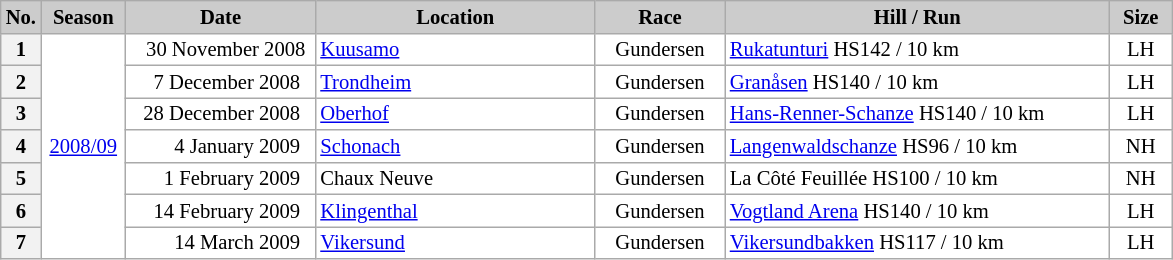<table class="wikitable plainrowheaders" style="background:#fff; font-size:86%; line-height:15px; border:gray solid 1px; border-collapse:collapse;">
<tr style="background:#ccc; text-align:center;">
<th scope="col" style="background:#ccc; width:15px;">No.</th>
<th scope="col" style="background:#ccc; width:50px;">Season</th>
<th scope="col" style="background:#ccc; width:120px;">Date</th>
<th scope="col" style="background:#ccc; width:180px;">Location</th>
<th scope="col" style="background:#ccc; width:80px;">Race</th>
<th scope="col" style="background:#ccc; width:250px;">Hill / Run</th>
<th scope="col" style="background:#ccc; width:35px;">Size</th>
</tr>
<tr>
<th scope=row style="text-align:center;">1</th>
<td align=center rowspan=7><a href='#'>2008/09</a></td>
<td align=right>30 November 2008 </td>
<td> <a href='#'>Kuusamo</a></td>
<td align=center>Gundersen</td>
<td><a href='#'>Rukatunturi</a> HS142 / 10 km</td>
<td align=center>LH</td>
</tr>
<tr>
<th scope=row style="text-align:center;">2</th>
<td align=right>7 December 2008  </td>
<td> <a href='#'>Trondheim</a></td>
<td align=center>Gundersen</td>
<td><a href='#'>Granåsen</a> HS140 / 10 km</td>
<td align=center>LH</td>
</tr>
<tr>
<th scope=row style="text-align:center;">3</th>
<td align=right>28 December 2008  </td>
<td> <a href='#'>Oberhof</a></td>
<td align=center>Gundersen</td>
<td><a href='#'>Hans-Renner-Schanze</a> HS140 / 10 km</td>
<td align=center>LH</td>
</tr>
<tr>
<th scope=row style="text-align:center;">4</th>
<td align=right>4 January 2009  </td>
<td> <a href='#'>Schonach</a></td>
<td align=center>Gundersen</td>
<td><a href='#'>Langenwaldschanze</a> HS96 / 10 km</td>
<td align=center>NH</td>
</tr>
<tr>
<th scope=row style="text-align:center;">5</th>
<td align=right>1 February 2009  </td>
<td> Chaux Neuve</td>
<td align=center>Gundersen</td>
<td>La Côté Feuillée HS100 / 10 km</td>
<td align=center>NH</td>
</tr>
<tr>
<th scope=row style="text-align:center;">6</th>
<td align=right>14 February 2009  </td>
<td> <a href='#'>Klingenthal</a></td>
<td align=center>Gundersen</td>
<td><a href='#'>Vogtland Arena</a> HS140 / 10 km</td>
<td align=center>LH</td>
</tr>
<tr>
<th scope=row style="text-align:center;">7</th>
<td align=right>14 March 2009  </td>
<td> <a href='#'>Vikersund</a></td>
<td align=center>Gundersen</td>
<td><a href='#'>Vikersundbakken</a> HS117 / 10 km</td>
<td align=center>LH</td>
</tr>
</table>
